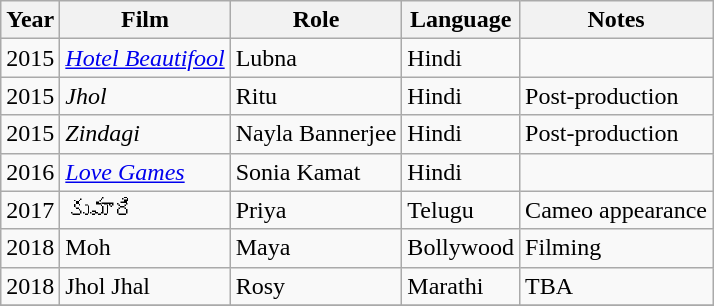<table class="wikitable sortable">
<tr>
<th>Year</th>
<th>Film</th>
<th>Role</th>
<th>Language</th>
<th>Notes</th>
</tr>
<tr>
<td>2015</td>
<td><em><a href='#'>Hotel Beautifool</a></em></td>
<td>Lubna</td>
<td>Hindi</td>
<td></td>
</tr>
<tr>
<td>2015</td>
<td><em>Jhol</em></td>
<td>Ritu</td>
<td>Hindi</td>
<td>Post-production</td>
</tr>
<tr>
<td>2015</td>
<td><em>Zindagi</em></td>
<td>Nayla Bannerjee</td>
<td>Hindi</td>
<td>Post-production</td>
</tr>
<tr>
<td>2016</td>
<td><em><a href='#'>Love Games</a></em></td>
<td>Sonia Kamat</td>
<td>Hindi</td>
<td></td>
</tr>
<tr>
<td>2017</td>
<td>కుమారి</td>
<td>Priya</td>
<td>Telugu</td>
<td>Cameo appearance</td>
</tr>
<tr>
<td>2018</td>
<td>Moh</td>
<td>Maya</td>
<td>Bollywood</td>
<td>Filming</td>
</tr>
<tr>
<td>2018</td>
<td>Jhol Jhal</td>
<td>Rosy</td>
<td>Marathi</td>
<td>TBA</td>
</tr>
<tr>
</tr>
</table>
